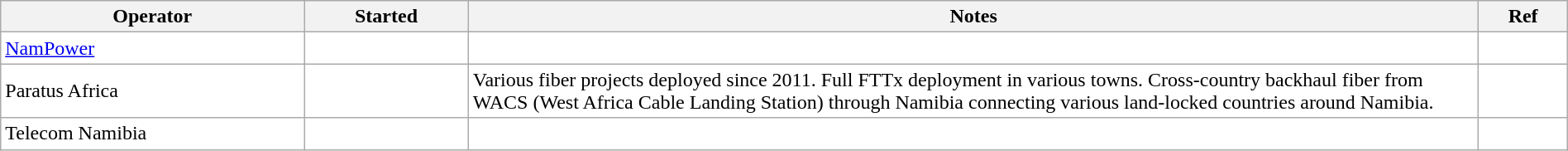<table class="wikitable" style="background: #FFFFFF; width: 100%; white-space: normal;">
<tr>
<th scope="col" width="100px">Operator</th>
<th scope="col" width="20px">Started</th>
<th scope="col" width="350px">Notes</th>
<th scope="col" width="20px">Ref</th>
</tr>
<tr>
<td><a href='#'>NamPower</a></td>
<td></td>
<td></td>
</tr>
<tr>
<td>Paratus Africa</td>
<td></td>
<td>Various fiber projects deployed since 2011. Full FTTx deployment in various towns. Cross-country backhaul fiber from WACS (West Africa Cable Landing Station) through Namibia connecting various land-locked countries around Namibia.</td>
<td></td>
</tr>
<tr>
<td>Telecom Namibia</td>
<td></td>
<td></td>
<td></td>
</tr>
</table>
